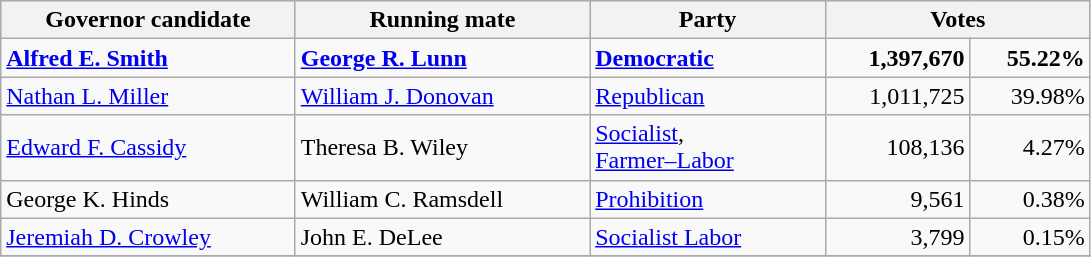<table class=wikitable>
<tr bgcolor=lightgrey>
<th width="20%">Governor candidate</th>
<th width="20%">Running mate</th>
<th width="16%">Party</th>
<th width="18%" colspan="2">Votes</th>
</tr>
<tr>
<td><strong><a href='#'>Alfred E. Smith</a></strong></td>
<td><strong><a href='#'>George R. Lunn</a></strong></td>
<td><strong><a href='#'>Democratic</a></strong></td>
<td align="right"><strong>1,397,670</strong></td>
<td align="right"><strong>55.22%</strong></td>
</tr>
<tr>
<td><a href='#'>Nathan L. Miller</a></td>
<td><a href='#'>William J. Donovan</a></td>
<td><a href='#'>Republican</a></td>
<td align="right">1,011,725</td>
<td align="right">39.98%</td>
</tr>
<tr>
<td><a href='#'>Edward F. Cassidy</a></td>
<td>Theresa B. Wiley</td>
<td><a href='#'>Socialist</a>, <br> <a href='#'>Farmer–Labor</a></td>
<td align="right">108,136</td>
<td align="right">4.27%</td>
</tr>
<tr>
<td>George K. Hinds</td>
<td>William C. Ramsdell</td>
<td><a href='#'>Prohibition</a></td>
<td align="right">9,561</td>
<td align="right">0.38%</td>
</tr>
<tr>
<td><a href='#'>Jeremiah D. Crowley</a></td>
<td>John E. DeLee</td>
<td><a href='#'>Socialist Labor</a></td>
<td align="right">3,799</td>
<td align="right">0.15%</td>
</tr>
<tr>
</tr>
</table>
